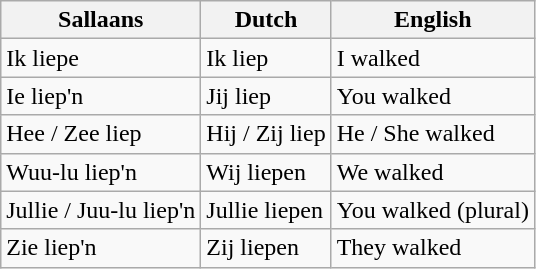<table class="wikitable">
<tr>
<th>Sallaans</th>
<th>Dutch</th>
<th>English</th>
</tr>
<tr>
<td>Ik liepe</td>
<td>Ik liep</td>
<td>I walked</td>
</tr>
<tr>
<td>Ie liep'n</td>
<td>Jij liep</td>
<td>You walked</td>
</tr>
<tr>
<td>Hee / Zee liep</td>
<td>Hij / Zij liep</td>
<td>He / She walked</td>
</tr>
<tr>
<td>Wuu-lu liep'n</td>
<td>Wij liepen</td>
<td>We walked</td>
</tr>
<tr>
<td>Jullie / Juu-lu liep'n</td>
<td>Jullie liepen</td>
<td>You walked (plural)</td>
</tr>
<tr>
<td>Zie liep'n</td>
<td>Zij liepen</td>
<td>They walked</td>
</tr>
</table>
